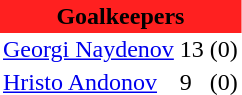<table class="toccolours" border="0" cellpadding="2" cellspacing="0" align="left" style="margin:0.5em;">
<tr>
<th colspan="4" align="center" bgcolor="#FF2020"><span>Goalkeepers</span></th>
</tr>
<tr>
<td> <a href='#'>Georgi Naydenov</a></td>
<td>13</td>
<td>(0)</td>
</tr>
<tr>
<td> <a href='#'>Hristo Andonov</a></td>
<td>9</td>
<td>(0)</td>
</tr>
<tr>
</tr>
</table>
